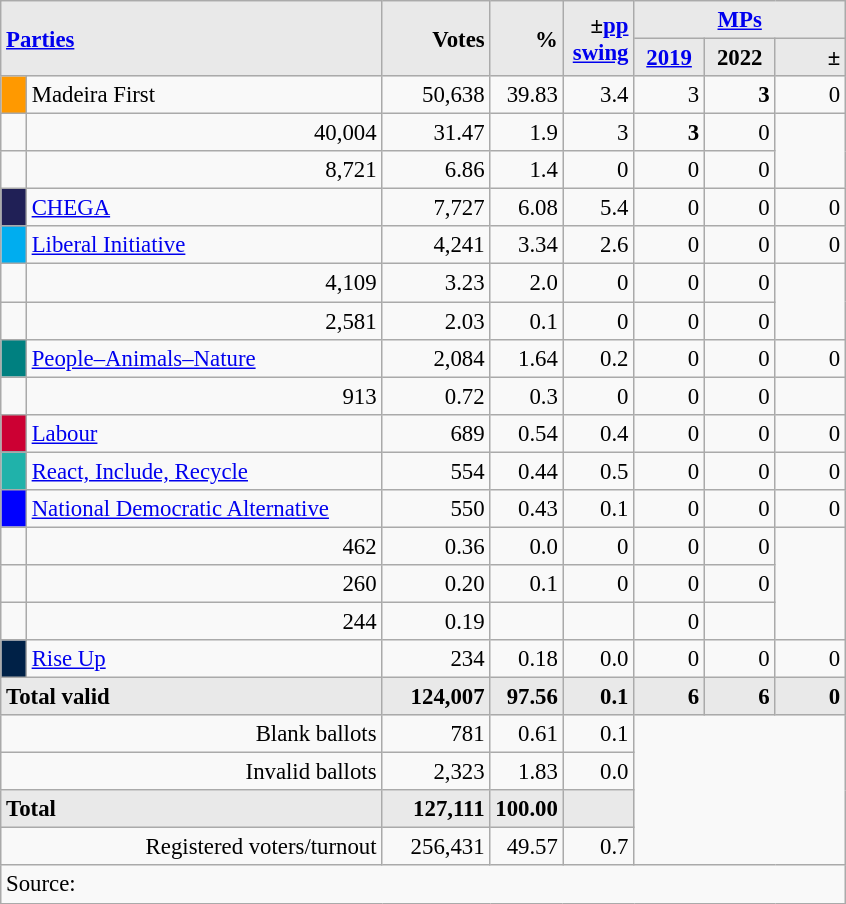<table class="wikitable" style="text-align:right; font-size:95%;">
<tr>
<th rowspan="2" colspan="2" style="background:#e9e9e9; text-align:left;" alignleft><a href='#'>Parties</a></th>
<th rowspan="2" style="background:#e9e9e9; text-align:right;">Votes</th>
<th rowspan="2" style="background:#e9e9e9; text-align:right;">%</th>
<th rowspan="2" style="background:#e9e9e9; text-align:right;">±<a href='#'>pp</a> <a href='#'>swing</a></th>
<th colspan="3" style="background:#e9e9e9; text-align:center;"><a href='#'>MPs</a></th>
</tr>
<tr style="background-color:#E9E9E9">
<th style="background-color:#E9E9E9;text-align:center;"><a href='#'>2019</a></th>
<th style="background-color:#E9E9E9;text-align:center;">2022</th>
<th style="background:#e9e9e9; text-align:right;">±</th>
</tr>
<tr>
<td style="width: 9px" bgcolor="#FF9900" align="center"></td>
<td align="left">Madeira First </td>
<td>50,638</td>
<td>39.83</td>
<td>3.4</td>
<td>3</td>
<td><strong>3</strong></td>
<td>0</td>
</tr>
<tr>
<td></td>
<td>40,004</td>
<td>31.47</td>
<td>1.9</td>
<td>3</td>
<td><strong>3</strong></td>
<td>0</td>
</tr>
<tr>
<td></td>
<td>8,721</td>
<td>6.86</td>
<td>1.4</td>
<td>0</td>
<td>0</td>
<td>0</td>
</tr>
<tr>
<td style="width: 10px" bgcolor="#202056" align="center"></td>
<td align="left"><a href='#'>CHEGA</a></td>
<td>7,727</td>
<td>6.08</td>
<td>5.4</td>
<td>0</td>
<td>0</td>
<td>0</td>
</tr>
<tr>
<td style="width: 10px" bgcolor="#00ADEF" align="center"></td>
<td align="left"><a href='#'>Liberal Initiative</a></td>
<td>4,241</td>
<td>3.34</td>
<td>2.6</td>
<td>0</td>
<td>0</td>
<td>0</td>
</tr>
<tr>
<td></td>
<td>4,109</td>
<td>3.23</td>
<td>2.0</td>
<td>0</td>
<td>0</td>
<td>0</td>
</tr>
<tr>
<td></td>
<td>2,581</td>
<td>2.03</td>
<td>0.1</td>
<td>0</td>
<td>0</td>
<td>0</td>
</tr>
<tr>
<td style="width: 10px" bgcolor="teal" align="center"></td>
<td align="left"><a href='#'>People–Animals–Nature</a></td>
<td>2,084</td>
<td>1.64</td>
<td>0.2</td>
<td>0</td>
<td>0</td>
<td>0</td>
</tr>
<tr>
<td></td>
<td>913</td>
<td>0.72</td>
<td>0.3</td>
<td>0</td>
<td>0</td>
<td>0</td>
</tr>
<tr>
<td style="width: 10px" bgcolor="#CC0033" align="center"></td>
<td align="left"><a href='#'>Labour</a></td>
<td>689</td>
<td>0.54</td>
<td>0.4</td>
<td>0</td>
<td>0</td>
<td>0</td>
</tr>
<tr>
<td style="width: 10px" bgcolor="LightSeaGreen" align="center"></td>
<td align="left"><a href='#'>React, Include, Recycle</a></td>
<td>554</td>
<td>0.44</td>
<td>0.5</td>
<td>0</td>
<td>0</td>
<td>0</td>
</tr>
<tr>
<td style="width: 10px" bgcolor="blue" align="center"></td>
<td align="left"><a href='#'>National Democratic Alternative</a></td>
<td>550</td>
<td>0.43</td>
<td>0.1</td>
<td>0</td>
<td>0</td>
<td>0</td>
</tr>
<tr>
<td></td>
<td>462</td>
<td>0.36</td>
<td>0.0</td>
<td>0</td>
<td>0</td>
<td>0</td>
</tr>
<tr>
<td></td>
<td>260</td>
<td>0.20</td>
<td>0.1</td>
<td>0</td>
<td>0</td>
<td>0</td>
</tr>
<tr>
<td></td>
<td>244</td>
<td>0.19</td>
<td></td>
<td></td>
<td>0</td>
<td></td>
</tr>
<tr>
<td style="width: 10px" bgcolor="#002147" align="center"></td>
<td align="left"><a href='#'>Rise Up</a></td>
<td>234</td>
<td>0.18</td>
<td>0.0</td>
<td>0</td>
<td>0</td>
<td>0</td>
</tr>
<tr>
<td colspan=2 align=left style="background-color:#E9E9E9"><strong>Total valid</strong></td>
<td width="65" align="right" style="background-color:#E9E9E9"><strong>124,007</strong></td>
<td width="40" align="right" style="background-color:#E9E9E9"><strong>97.56</strong></td>
<td width="40" align="right" style="background-color:#E9E9E9"><strong>0.1</strong></td>
<td width="40" align="right" style="background-color:#E9E9E9"><strong>6</strong></td>
<td width="40" align="right" style="background-color:#E9E9E9"><strong>6</strong></td>
<td width="40" align="right" style="background-color:#E9E9E9"><strong>0</strong></td>
</tr>
<tr>
<td colspan=2>Blank ballots</td>
<td>781</td>
<td>0.61</td>
<td>0.1</td>
<td colspan=4 rowspan=4></td>
</tr>
<tr>
<td colspan=2>Invalid ballots</td>
<td>2,323</td>
<td>1.83</td>
<td>0.0</td>
</tr>
<tr>
<td colspan=2 width="247" align=left style="background-color:#E9E9E9"><strong>Total</strong></td>
<td width="50" align="right" style="background-color:#E9E9E9"><strong>127,111</strong></td>
<td width="40" align="right" style="background-color:#E9E9E9"><strong>100.00</strong></td>
<td width="40" align="right" style="background-color:#E9E9E9"></td>
</tr>
<tr>
<td colspan=2>Registered voters/turnout</td>
<td>256,431</td>
<td>49.57</td>
<td>0.7</td>
</tr>
<tr>
<td colspan=11 align=left>Source: </td>
</tr>
</table>
